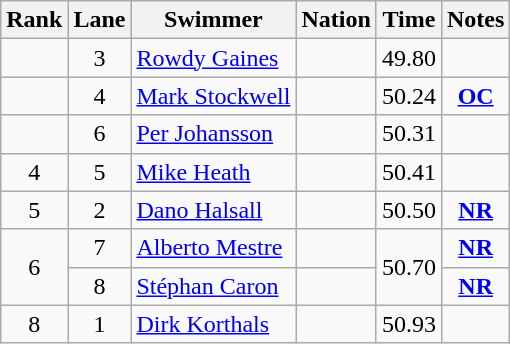<table class="wikitable sortable" style="text-align:center">
<tr>
<th>Rank</th>
<th>Lane</th>
<th>Swimmer</th>
<th>Nation</th>
<th>Time</th>
<th>Notes</th>
</tr>
<tr>
<td></td>
<td>3</td>
<td align=left><a href='#'>Rowdy Gaines</a></td>
<td align=left></td>
<td>49.80</td>
<td></td>
</tr>
<tr>
<td></td>
<td>4</td>
<td align=left><a href='#'>Mark Stockwell</a></td>
<td align=left></td>
<td>50.24</td>
<td><strong><a href='#'>OC</a></strong></td>
</tr>
<tr>
<td></td>
<td>6</td>
<td align=left><a href='#'>Per Johansson</a></td>
<td align=left></td>
<td>50.31</td>
<td></td>
</tr>
<tr>
<td>4</td>
<td>5</td>
<td align=left><a href='#'>Mike Heath</a></td>
<td align=left></td>
<td>50.41</td>
<td></td>
</tr>
<tr>
<td>5</td>
<td>2</td>
<td align=left><a href='#'>Dano Halsall</a></td>
<td align=left></td>
<td>50.50</td>
<td><strong><a href='#'>NR</a></strong></td>
</tr>
<tr>
<td rowspan=2>6</td>
<td>7</td>
<td align=left><a href='#'>Alberto Mestre</a></td>
<td align=left></td>
<td rowspan=2>50.70</td>
<td><strong><a href='#'>NR</a></strong></td>
</tr>
<tr>
<td>8</td>
<td align=left><a href='#'>Stéphan Caron</a></td>
<td align=left></td>
<td><strong><a href='#'>NR</a></strong></td>
</tr>
<tr>
<td>8</td>
<td>1</td>
<td align=left><a href='#'>Dirk Korthals</a></td>
<td align=left></td>
<td>50.93</td>
<td></td>
</tr>
</table>
